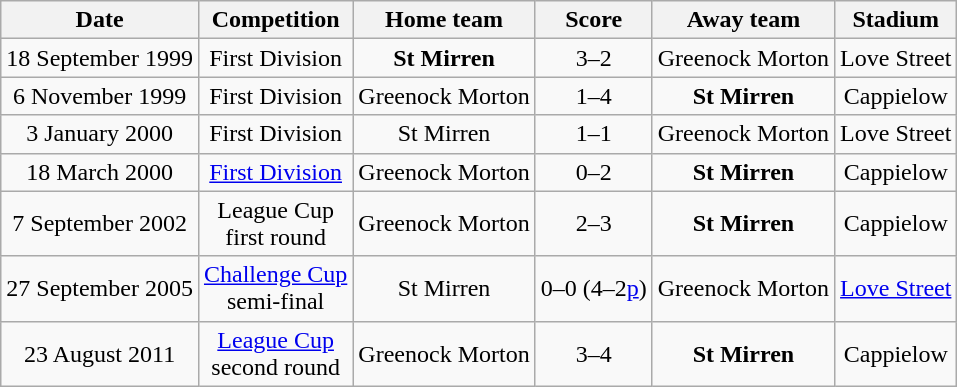<table class="wikitable">
<tr>
<th>Date</th>
<th>Competition</th>
<th>Home team</th>
<th>Score</th>
<th>Away team</th>
<th>Stadium</th>
</tr>
<tr align="center">
<td>18 September 1999</td>
<td>First Division</td>
<td><strong>St Mirren</strong></td>
<td>3–2</td>
<td>Greenock Morton</td>
<td>Love Street</td>
</tr>
<tr align="center">
<td>6 November 1999</td>
<td>First Division</td>
<td>Greenock Morton</td>
<td>1–4</td>
<td><strong>St Mirren</strong></td>
<td>Cappielow</td>
</tr>
<tr align="center">
<td>3 January 2000</td>
<td>First Division</td>
<td>St Mirren</td>
<td>1–1</td>
<td>Greenock Morton</td>
<td>Love Street</td>
</tr>
<tr align="center">
<td>18 March 2000</td>
<td><a href='#'>First Division</a></td>
<td>Greenock Morton</td>
<td>0–2</td>
<td><strong>St Mirren</strong></td>
<td>Cappielow</td>
</tr>
<tr align="center">
<td>7 September 2002</td>
<td>League Cup<br>first round</td>
<td>Greenock Morton</td>
<td>2–3 </td>
<td><strong>St Mirren</strong></td>
<td>Cappielow</td>
</tr>
<tr align="center">
<td>27 September 2005</td>
<td><a href='#'>Challenge Cup</a><br>semi-final</td>
<td>St Mirren</td>
<td>0–0 (4–2<a href='#'>p</a>)</td>
<td>Greenock Morton</td>
<td><a href='#'>Love Street</a></td>
</tr>
<tr align="center">
<td>23 August 2011</td>
<td><a href='#'>League Cup</a><br>second round</td>
<td>Greenock Morton</td>
<td>3–4</td>
<td><strong>St Mirren</strong></td>
<td>Cappielow</td>
</tr>
</table>
